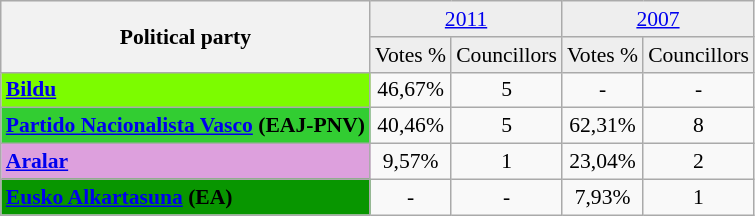<table class="wikitable" align="center" style="font-size: 90%; text-align:center;">
<tr style="background:#eee">
<th rowspan="2">Political party</th>
<td colspan="2"><a href='#'>2011</a></td>
<td colspan="2"><a href='#'>2007</a></td>
</tr>
<tr style="background:#eee">
<td>Votes %</td>
<td>Councillors</td>
<td>Votes %</td>
<td>Councillors</td>
</tr>
<tr>
<td align="left" bgcolor="#7CFC00"><strong><a href='#'>Bildu</a></strong></td>
<td>46,67%</td>
<td>5</td>
<td>-</td>
<td>-</td>
</tr>
<tr>
<td align="left" bgcolor="#32CD32"><strong><a href='#'>Partido Nacionalista Vasco</a> (EAJ-PNV)</strong></td>
<td>40,46%</td>
<td>5</td>
<td>62,31%</td>
<td>8</td>
</tr>
<tr>
<td align="left" bgcolor="#DDA0DD"><strong><a href='#'>Aralar</a></strong></td>
<td>9,57%</td>
<td>1</td>
<td>23,04%</td>
<td>2</td>
</tr>
<tr>
<td align="left" bgcolor="#0896"><strong><a href='#'>Eusko Alkartasuna</a> (EA)</strong></td>
<td>-</td>
<td>-</td>
<td>7,93%</td>
<td>1</td>
</tr>
</table>
